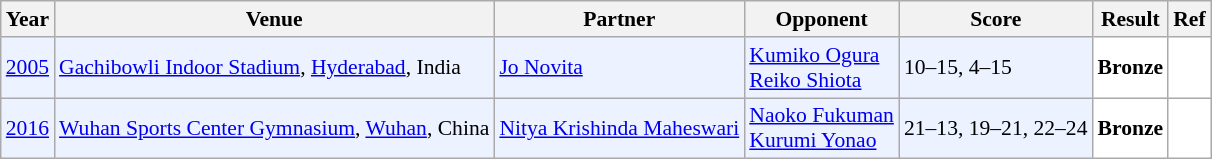<table class="sortable wikitable" style="font-size: 90%">
<tr>
<th>Year</th>
<th>Venue</th>
<th>Partner</th>
<th>Opponent</th>
<th>Score</th>
<th>Result</th>
<th>Ref</th>
</tr>
<tr style="background:#ECF2FF">
<td align="center"><a href='#'>2005</a></td>
<td align="left"><a href='#'>Gachibowli Indoor Stadium</a>, <a href='#'>Hyderabad</a>, India</td>
<td align="left"> <a href='#'>Jo Novita</a></td>
<td align="left"> <a href='#'>Kumiko Ogura</a><br> <a href='#'>Reiko Shiota</a></td>
<td align="left">10–15, 4–15</td>
<td style="text-align:left; background:white"> <strong>Bronze</strong></td>
<td style="text-align:center; background:white"></td>
</tr>
<tr style="background:#ECF2FF">
<td align="center"><a href='#'>2016</a></td>
<td align="left"><a href='#'>Wuhan Sports Center Gymnasium</a>, <a href='#'>Wuhan</a>, China</td>
<td align="left"> <a href='#'>Nitya Krishinda Maheswari</a></td>
<td align="left"> <a href='#'>Naoko Fukuman</a><br> <a href='#'>Kurumi Yonao</a></td>
<td align="left">21–13, 19–21, 22–24</td>
<td style="text-align:left; background:white"> <strong>Bronze</strong></td>
<td style="text-align:center; background:white"></td>
</tr>
</table>
